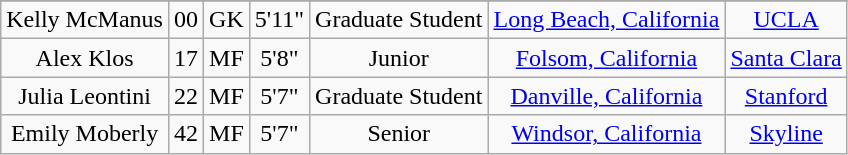<table class="wikitable sortable" style="text-align:center;" border="1">
<tr align=center>
</tr>
<tr>
<td>Kelly McManus</td>
<td>00</td>
<td>GK</td>
<td>5'11"</td>
<td>Graduate Student</td>
<td><a href='#'>Long Beach, California</a></td>
<td><a href='#'>UCLA</a></td>
</tr>
<tr>
<td>Alex Klos</td>
<td>17</td>
<td>MF</td>
<td>5'8"</td>
<td>Junior</td>
<td><a href='#'>Folsom, California</a></td>
<td><a href='#'>Santa Clara</a></td>
</tr>
<tr>
<td>Julia Leontini</td>
<td>22</td>
<td>MF</td>
<td>5'7"</td>
<td>Graduate Student</td>
<td><a href='#'>Danville, California</a></td>
<td><a href='#'>Stanford</a></td>
</tr>
<tr>
<td>Emily Moberly</td>
<td>42</td>
<td>MF</td>
<td>5'7"</td>
<td>Senior</td>
<td><a href='#'>Windsor, California</a></td>
<td><a href='#'>Skyline</a></td>
</tr>
</table>
